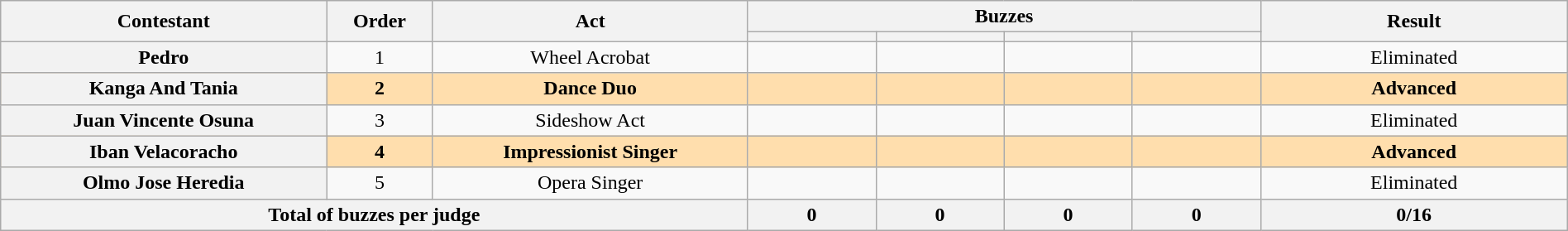<table class="wikitable plainrowheaders" style="width:100%; text-align:center;">
<tr>
<th scope="col" rowspan="2" class="unsortable" style="width:15;">Contestant</th>
<th scope="col" rowspan="2" style="width:3;">Order</th>
<th scope="col" rowspan="2" class="unsortable" style="width:15;">Act</th>
<th scope="col" colspan="4" class="unsortable" style="width:20;">Buzzes</th>
<th scope="col" rowspan="2" style="width:15em;">Result</th>
</tr>
<tr>
<th scope="col" style="width:6em;"></th>
<th scope="col" style="width:6em;"></th>
<th scope="col" style="width:6em;"></th>
<th scope="col" style="width:6em;"></th>
</tr>
<tr>
<th>Pedro</th>
<td>1</td>
<td>Wheel Acrobat</td>
<td></td>
<td></td>
<td></td>
<td></td>
<td>Eliminated</td>
</tr>
<tr bgcolor="navajowhite">
<th>Kanga And Tania</th>
<td><strong>2</strong></td>
<td><strong>Dance Duo</strong></td>
<td></td>
<td></td>
<td></td>
<td></td>
<td><strong>Advanced</strong></td>
</tr>
<tr>
<th>Juan Vincente Osuna</th>
<td>3</td>
<td>Sideshow Act</td>
<td></td>
<td></td>
<td></td>
<td></td>
<td>Eliminated</td>
</tr>
<tr bgcolor="navajowhite">
<th>Iban Velacoracho</th>
<td><strong>4</strong></td>
<td><strong>Impressionist Singer</strong></td>
<td></td>
<td></td>
<td></td>
<td></td>
<td><strong>Advanced</strong></td>
</tr>
<tr>
<th>Olmo Jose Heredia</th>
<td>5</td>
<td>Opera Singer</td>
<td></td>
<td></td>
<td></td>
<td></td>
<td>Eliminated</td>
</tr>
<tr>
<th colspan="3">Total of buzzes per judge</th>
<th>0</th>
<th>0</th>
<th>0</th>
<th>0</th>
<th>0/16</th>
</tr>
</table>
